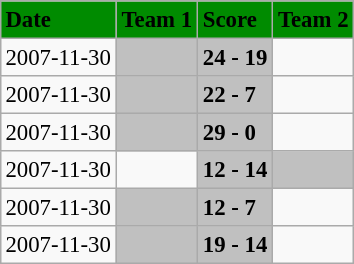<table class="wikitable" style="margin:0.5em auto; font-size:95%">
<tr bgcolor="#008B00">
<td><strong>Date</strong></td>
<td><strong>Team 1</strong></td>
<td><strong>Score</strong></td>
<td><strong>Team 2</strong></td>
</tr>
<tr>
<td>2007-11-30</td>
<td bgcolor="silver"><strong></strong></td>
<td bgcolor="silver"><strong>24 - 19</strong></td>
<td></td>
</tr>
<tr>
<td>2007-11-30</td>
<td bgcolor="silver"><strong></strong></td>
<td bgcolor="silver"><strong>22 - 7</strong></td>
<td></td>
</tr>
<tr>
<td>2007-11-30</td>
<td bgcolor="silver"><strong></strong></td>
<td bgcolor="silver"><strong>29 - 0</strong></td>
<td></td>
</tr>
<tr>
<td>2007-11-30</td>
<td></td>
<td bgcolor="silver"><strong>12 - 14</strong></td>
<td bgcolor="silver"><strong></strong></td>
</tr>
<tr>
<td>2007-11-30</td>
<td bgcolor="silver"><strong></strong></td>
<td bgcolor="silver"><strong>12 - 7</strong></td>
<td></td>
</tr>
<tr>
<td>2007-11-30</td>
<td bgcolor="silver"><strong></strong></td>
<td bgcolor="silver"><strong>19 - 14</strong></td>
<td></td>
</tr>
</table>
